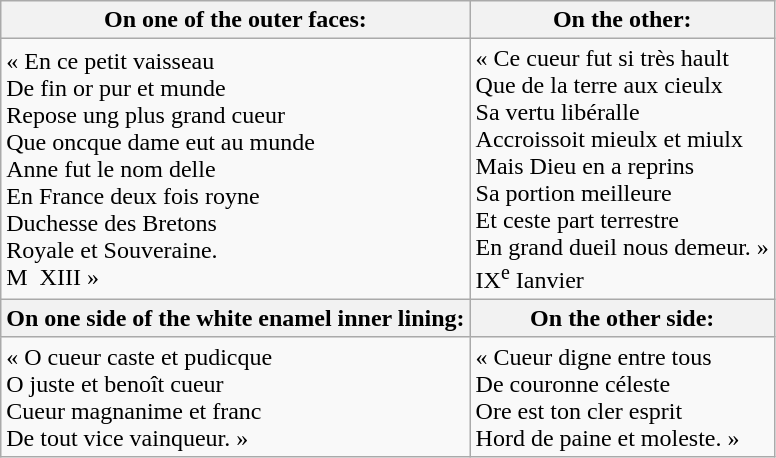<table class="wikitable">
<tr>
<th>On one of the outer faces:</th>
<th>On the other:</th>
</tr>
<tr>
<td>« En ce petit vaisseau<br>De fin or pur et munde<br>Repose ung plus grand cueur<br>Que oncque dame eut au munde<br>Anne fut le nom delle<br>En France deux fois royne<br>Duchesse des Bretons<br>Royale et Souveraine.<br>M  XIII »</td>
<td>« Ce cueur fut si très hault<br>Que de la terre aux cieulx<br>Sa vertu libéralle<br>Accroissoit mieulx et miulx<br>Mais Dieu en a reprins<br>Sa portion meilleure<br>Et ceste part terrestre<br>En grand dueil nous demeur. »<br><abbr>IX<sup>e</sup></abbr> Ianvier</td>
</tr>
<tr>
<th>On one side of the white enamel inner lining:</th>
<th>On the other side:</th>
</tr>
<tr>
<td>« O cueur caste et pudicque<br>O juste et benoît cueur<br>Cueur magnanime et franc<br>De tout vice vainqueur. »</td>
<td>« Cueur digne entre tous<br>De couronne céleste<br>Ore est ton cler esprit<br>Hord de paine et moleste. »</td>
</tr>
</table>
